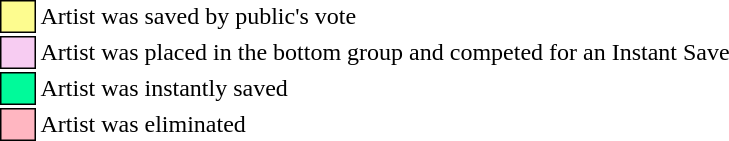<table class="toccolours"style="font-size: 100%; white-space: nowrap">
<tr>
<td style="background:#fdfc8f; border:1px solid black">     </td>
<td>Artist was saved by public's vote</td>
</tr>
<tr>
<td style="background:#f7ccf2; border:1px solid black">     </td>
<td>Artist was placed in the bottom group and competed for an Instant Save</td>
</tr>
<tr>
<td style="background:#00fa9a; border:1px solid black">     </td>
<td>Artist was instantly saved</td>
</tr>
<tr>
<td style="background:lightpink; border:1px solid black">     </td>
<td>Artist was eliminated</td>
</tr>
</table>
